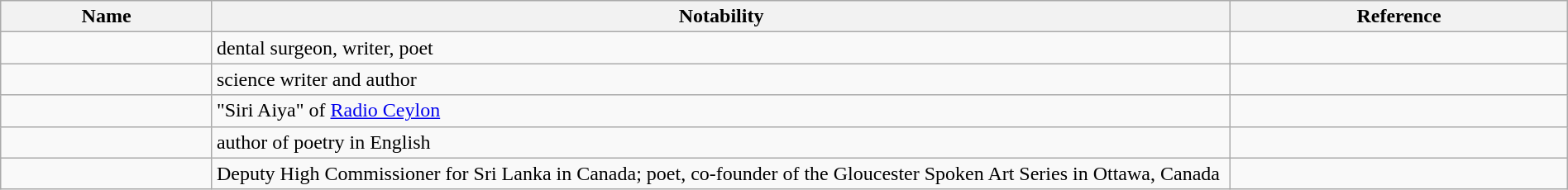<table class="wikitable sortable" style="width:100%">
<tr>
<th style="width:*;">Name</th>
<th style="width:65%;" class="unsortable">Notability</th>
<th style="width:*;" class="unsortable">Reference</th>
</tr>
<tr>
<td></td>
<td>dental surgeon, writer, poet</td>
<td style="text-align:center;"></td>
</tr>
<tr>
<td></td>
<td>science writer and author</td>
<td style="text-align:center;"></td>
</tr>
<tr>
<td></td>
<td>"Siri Aiya" of <a href='#'>Radio Ceylon</a></td>
<td style="text-align:center;"></td>
</tr>
<tr>
<td></td>
<td>author of poetry in English</td>
<td style="text-align:center;"></td>
</tr>
<tr>
<td></td>
<td>Deputy High Commissioner for Sri Lanka in Canada; poet, co-founder of the Gloucester Spoken Art Series in Ottawa, Canada</td>
<td style="text-align:center;"></td>
</tr>
</table>
